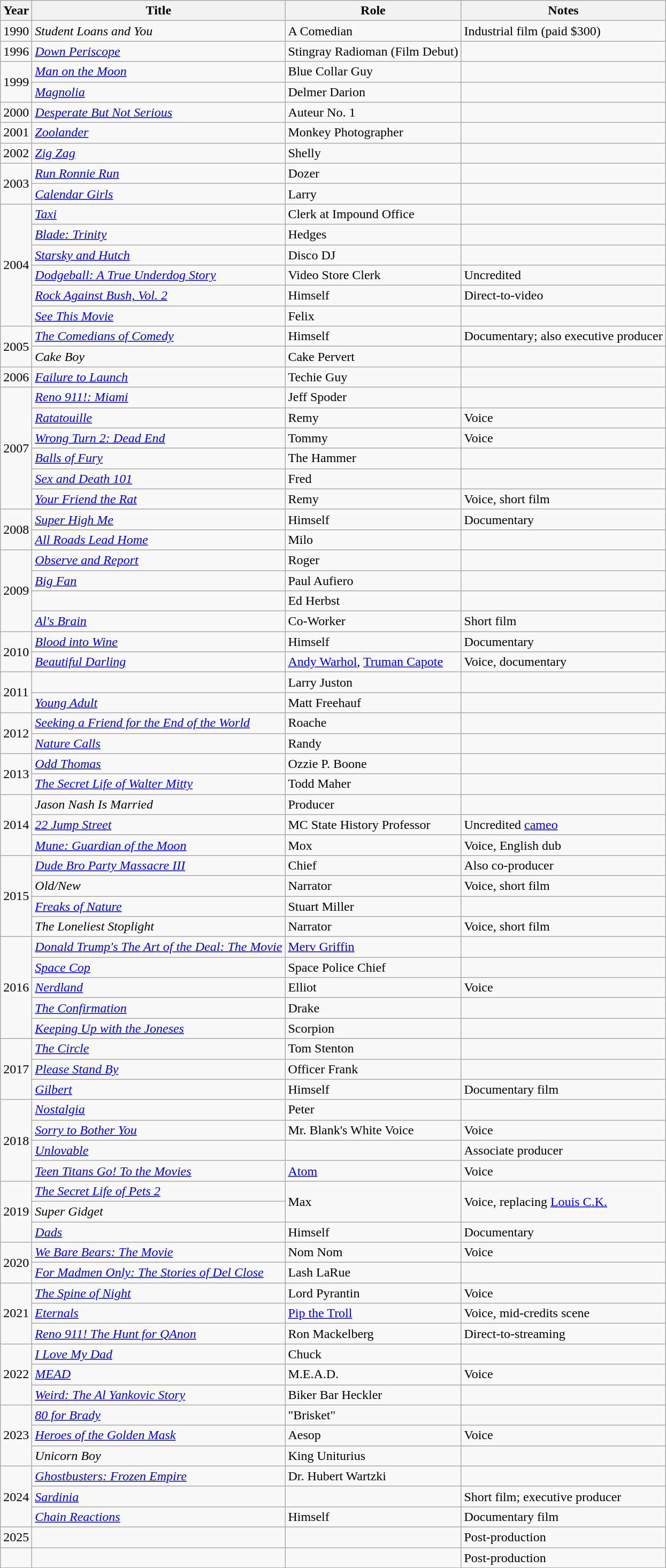<table class = "wikitable sortable">
<tr>
<th>Year</th>
<th>Title</th>
<th>Role</th>
<th class = "unsortable">Notes</th>
</tr>
<tr>
<td>1990</td>
<td><em>Student Loans and You</em></td>
<td>A Comedian</td>
<td>Industrial film (paid $300)</td>
</tr>
<tr>
<td>1996</td>
<td><em><a href='#'>Down Periscope</a></em></td>
<td>Stingray Radioman (Film Debut)</td>
<td></td>
</tr>
<tr>
<td rowspan="2">1999</td>
<td><em><a href='#'>Man on the Moon</a></em></td>
<td>Blue Collar Guy</td>
<td></td>
</tr>
<tr>
<td><em><a href='#'>Magnolia</a></em></td>
<td>Delmer Darion</td>
<td></td>
</tr>
<tr>
<td>2000</td>
<td><em><a href='#'>Desperate But Not Serious</a></em></td>
<td>Auteur No. 1</td>
<td></td>
</tr>
<tr>
<td>2001</td>
<td><em><a href='#'>Zoolander</a></em></td>
<td>Monkey Photographer</td>
<td></td>
</tr>
<tr>
<td>2002</td>
<td><em><a href='#'>Zig Zag</a></em></td>
<td>Shelly</td>
<td></td>
</tr>
<tr>
<td rowspan="2">2003</td>
<td><em><a href='#'>Run Ronnie Run</a></em></td>
<td>Dozer</td>
<td></td>
</tr>
<tr>
<td><em><a href='#'>Calendar Girls</a></em></td>
<td>Larry</td>
<td></td>
</tr>
<tr>
<td rowspan="6">2004</td>
<td><em><a href='#'>Taxi</a></em></td>
<td>Clerk at Impound Office</td>
<td></td>
</tr>
<tr>
<td><em><a href='#'>Blade: Trinity</a></em></td>
<td>Hedges</td>
<td></td>
</tr>
<tr>
<td><em><a href='#'>Starsky and Hutch</a></em></td>
<td>Disco DJ</td>
<td></td>
</tr>
<tr>
<td><em><a href='#'>Dodgeball: A True Underdog Story</a></em></td>
<td>Video Store Clerk</td>
<td>Uncredited</td>
</tr>
<tr>
<td><em><a href='#'>Rock Against Bush, Vol. 2</a></em></td>
<td>Himself</td>
<td>Direct-to-video</td>
</tr>
<tr>
<td><em><a href='#'>See This Movie</a></em></td>
<td>Felix</td>
<td></td>
</tr>
<tr>
<td rowspan="2">2005</td>
<td><em><a href='#'>The Comedians of Comedy</a></em></td>
<td>Himself</td>
<td>Documentary; also executive producer</td>
</tr>
<tr>
<td><em>Cake Boy</em></td>
<td>Cake Pervert</td>
<td></td>
</tr>
<tr>
<td>2006</td>
<td><em><a href='#'>Failure to Launch</a></em></td>
<td>Techie Guy</td>
<td></td>
</tr>
<tr>
<td rowspan="6">2007</td>
<td><em><a href='#'>Reno 911!: Miami</a></em></td>
<td>Jeff Spoder</td>
<td></td>
</tr>
<tr>
<td><em><a href='#'>Ratatouille</a></em></td>
<td>Remy</td>
<td>Voice</td>
</tr>
<tr>
<td><em><a href='#'>Wrong Turn 2: Dead End</a></em></td>
<td>Tommy</td>
<td>Voice</td>
</tr>
<tr>
<td><em><a href='#'>Balls of Fury</a></em></td>
<td>The Hammer</td>
<td></td>
</tr>
<tr>
<td><em><a href='#'>Sex and Death 101</a></em></td>
<td>Fred</td>
<td></td>
</tr>
<tr>
<td><em><a href='#'>Your Friend the Rat</a></em></td>
<td>Remy</td>
<td>Voice, short film</td>
</tr>
<tr>
<td rowspan="2">2008</td>
<td><em><a href='#'>Super High Me</a></em></td>
<td>Himself</td>
<td>Documentary</td>
</tr>
<tr>
<td><em><a href='#'>All Roads Lead Home</a></em></td>
<td>Milo</td>
<td></td>
</tr>
<tr>
<td rowspan="4">2009</td>
<td><em><a href='#'>Observe and Report</a></em></td>
<td>Roger</td>
<td></td>
</tr>
<tr>
<td><em><a href='#'>Big Fan</a></em></td>
<td>Paul Aufiero</td>
<td></td>
</tr>
<tr>
<td><em></em></td>
<td>Ed Herbst</td>
<td></td>
</tr>
<tr>
<td><em><a href='#'>Al's Brain</a></em></td>
<td>Co-Worker</td>
<td>Short film</td>
</tr>
<tr>
<td rowspan="2">2010</td>
<td><em><a href='#'>Blood into Wine</a></em></td>
<td>Himself</td>
<td>Documentary</td>
</tr>
<tr>
<td><em><a href='#'>Beautiful Darling</a></em></td>
<td><a href='#'>Andy Warhol</a>, <a href='#'>Truman Capote</a></td>
<td>Voice, documentary</td>
</tr>
<tr>
<td rowspan="2">2011</td>
<td><em></em></td>
<td>Larry Juston</td>
<td></td>
</tr>
<tr>
<td><em><a href='#'>Young Adult</a></em></td>
<td>Matt Freehauf</td>
<td></td>
</tr>
<tr>
<td rowspan="2">2012</td>
<td><em><a href='#'>Seeking a Friend for the End of the World</a></em></td>
<td>Roache</td>
<td></td>
</tr>
<tr>
<td><em><a href='#'>Nature Calls</a></em></td>
<td>Randy</td>
<td></td>
</tr>
<tr>
<td rowspan="2">2013</td>
<td><em><a href='#'>Odd Thomas</a></em></td>
<td>Ozzie P. Boone</td>
<td></td>
</tr>
<tr>
<td><em><a href='#'>The Secret Life of Walter Mitty</a></em></td>
<td>Todd Maher</td>
<td></td>
</tr>
<tr>
<td rowspan="3">2014</td>
<td><em>Jason Nash Is Married</em></td>
<td>Producer</td>
<td></td>
</tr>
<tr>
<td><em><a href='#'>22 Jump Street</a></em></td>
<td>MC State History Professor</td>
<td>Uncredited <a href='#'>cameo</a></td>
</tr>
<tr>
<td><em><a href='#'>Mune: Guardian of the Moon</a></em></td>
<td>Mox</td>
<td>Voice, English dub</td>
</tr>
<tr>
<td rowspan="4">2015</td>
<td><em><a href='#'>Dude Bro Party Massacre III</a></em></td>
<td>Chief</td>
<td>Also co-producer</td>
</tr>
<tr>
<td><em>Old/New</em></td>
<td>Narrator</td>
<td>Voice, short film</td>
</tr>
<tr>
<td><em><a href='#'>Freaks of Nature</a></em></td>
<td>Stuart Miller</td>
<td></td>
</tr>
<tr>
<td><em>The Loneliest Stoplight</em></td>
<td>Narrator</td>
<td>Voice, short film</td>
</tr>
<tr>
<td rowspan="5">2016</td>
<td><em><a href='#'>Donald Trump's The Art of the Deal: The Movie</a></em></td>
<td><a href='#'>Merv Griffin</a></td>
<td></td>
</tr>
<tr>
<td><em><a href='#'>Space Cop</a></em></td>
<td>Space Police Chief</td>
<td></td>
</tr>
<tr>
<td><em><a href='#'>Nerdland</a></em></td>
<td>Elliot</td>
<td>Voice</td>
</tr>
<tr>
<td><em><a href='#'>The Confirmation</a></em></td>
<td>Drake</td>
<td></td>
</tr>
<tr>
<td><em><a href='#'>Keeping Up with the Joneses</a></em></td>
<td>Scorpion</td>
<td></td>
</tr>
<tr>
<td rowspan="3">2017</td>
<td><em><a href='#'>The Circle</a></em></td>
<td>Tom Stenton</td>
<td></td>
</tr>
<tr>
<td><em><a href='#'>Please Stand By</a></em></td>
<td>Officer Frank</td>
<td></td>
</tr>
<tr>
<td><em><a href='#'>Gilbert</a></em></td>
<td>Himself</td>
<td>Documentary film</td>
</tr>
<tr>
<td rowspan="4">2018</td>
<td><em><a href='#'>Nostalgia</a></em></td>
<td>Peter</td>
<td></td>
</tr>
<tr>
<td><em><a href='#'>Sorry to Bother You</a></em></td>
<td>Mr. Blank's White Voice</td>
<td>Voice</td>
</tr>
<tr>
<td><em><a href='#'>Unlovable</a></em></td>
<td></td>
<td>Associate producer</td>
</tr>
<tr>
<td><em><a href='#'>Teen Titans Go! To the Movies</a></em></td>
<td><a href='#'>Atom</a></td>
<td>Voice</td>
</tr>
<tr>
<td rowspan="3">2019</td>
<td><em><a href='#'>The Secret Life of Pets 2</a></em></td>
<td rowspan="2">Max</td>
<td rowspan="2">Voice, replacing <a href='#'>Louis C.K.</a></td>
</tr>
<tr>
<td><em>Super Gidget</em></td>
</tr>
<tr>
<td><em><a href='#'>Dads</a></em></td>
<td>Himself</td>
<td>Documentary</td>
</tr>
<tr>
<td rowspan="2">2020</td>
<td><em><a href='#'>We Bare Bears: The Movie</a></em></td>
<td>Nom Nom</td>
<td>Voice</td>
</tr>
<tr>
<td><em><a href='#'>For Madmen Only: The Stories of Del Close</a></em></td>
<td>Lash LaRue</td>
<td></td>
</tr>
<tr>
<td rowspan="3">2021</td>
<td><em><a href='#'>The Spine of Night</a></em></td>
<td>Lord Pyrantin</td>
<td>Voice</td>
</tr>
<tr>
<td><em><a href='#'>Eternals</a></em></td>
<td><a href='#'>Pip the Troll</a></td>
<td>Voice, mid-credits scene</td>
</tr>
<tr>
<td><em><a href='#'>Reno 911! The Hunt for QAnon</a></em></td>
<td>Ron Mackelberg</td>
<td>Direct-to-streaming</td>
</tr>
<tr>
<td rowspan="3">2022</td>
<td><em><a href='#'>I Love My Dad</a></em></td>
<td>Chuck</td>
<td></td>
</tr>
<tr>
<td><em><a href='#'>MEAD</a></em></td>
<td>M.E.A.D.</td>
<td>Voice</td>
</tr>
<tr>
<td><em><a href='#'>Weird: The Al Yankovic Story</a></em></td>
<td>Biker Bar Heckler</td>
<td></td>
</tr>
<tr>
<td rowspan="3">2023</td>
<td><em><a href='#'>80 for Brady</a></em></td>
<td>"Brisket"</td>
<td></td>
</tr>
<tr>
<td><em><a href='#'>Heroes of the Golden Mask</a></em></td>
<td>Aesop</td>
<td>Voice</td>
</tr>
<tr>
<td><em>Unicorn Boy</em></td>
<td>King Uniturius</td>
<td></td>
</tr>
<tr>
<td rowspan="3">2024</td>
<td><em><a href='#'>Ghostbusters: Frozen Empire</a></em></td>
<td>Dr. Hubert Wartzki</td>
<td></td>
</tr>
<tr>
<td><em><a href='#'>Sardinia</a></em></td>
<td></td>
<td>Short film; executive producer</td>
</tr>
<tr>
<td><em><a href='#'>Chain Reactions</a></em></td>
<td>Himself</td>
<td>Documentary film</td>
</tr>
<tr>
<td>2025</td>
<td></td>
<td></td>
<td>Post-production</td>
</tr>
<tr>
<td></td>
<td></td>
<td></td>
<td>Post-production</td>
</tr>
</table>
